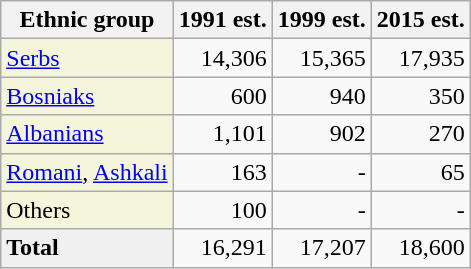<table class="wikitable">
<tr>
<th>Ethnic group</th>
<th>1991 est.</th>
<th>1999 est.</th>
<th>2015 est.</th>
</tr>
<tr>
<td style="background:#F5F5DC;"><a href='#'>Serbs</a></td>
<td align="right">14,306</td>
<td align="right">15,365</td>
<td align="right">17,935</td>
</tr>
<tr>
<td style="background:#F5F5DC;"><a href='#'>Bosniaks</a></td>
<td align="right">600</td>
<td align="right">940</td>
<td align="right">350</td>
</tr>
<tr>
<td style="background:#F5F5DC;"><a href='#'>Albanians</a></td>
<td align="right">1,101</td>
<td align="right">902</td>
<td align="right">270</td>
</tr>
<tr>
<td style="background:#F5F5DC;"><a href='#'>Romani</a>, <a href='#'>Ashkali</a></td>
<td align="right">163</td>
<td align="right">-</td>
<td align="right">65</td>
</tr>
<tr>
<td style="background:#F5F5DC;">Others</td>
<td align="right">100</td>
<td align="right">-</td>
<td align="right">-</td>
</tr>
<tr>
<td style="background:#F0F0F0;"><strong>Total</strong></td>
<td align="right">16,291</td>
<td align="right">17,207</td>
<td align="right">18,600</td>
</tr>
</table>
